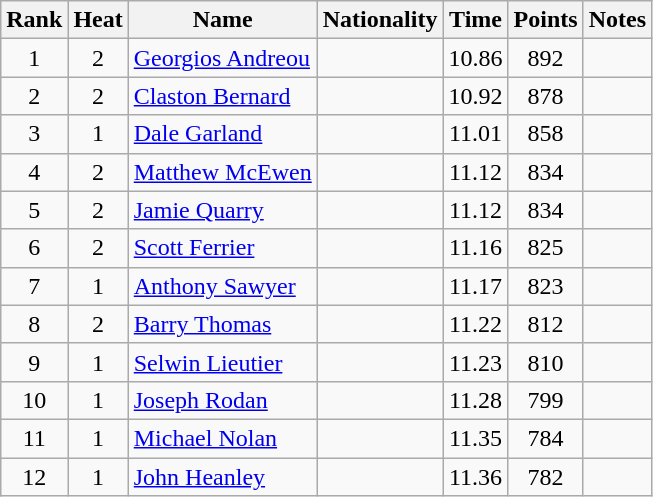<table class="wikitable sortable" style="text-align:center">
<tr>
<th>Rank</th>
<th>Heat</th>
<th>Name</th>
<th>Nationality</th>
<th>Time</th>
<th>Points</th>
<th>Notes</th>
</tr>
<tr>
<td>1</td>
<td>2</td>
<td align="left"><a href='#'>Georgios Andreou</a></td>
<td align=left></td>
<td>10.86</td>
<td>892</td>
<td></td>
</tr>
<tr>
<td>2</td>
<td>2</td>
<td align="left"><a href='#'>Claston Bernard</a></td>
<td align=left></td>
<td>10.92</td>
<td>878</td>
<td></td>
</tr>
<tr>
<td>3</td>
<td>1</td>
<td align="left"><a href='#'>Dale Garland</a></td>
<td align=left></td>
<td>11.01</td>
<td>858</td>
<td></td>
</tr>
<tr>
<td>4</td>
<td>2</td>
<td align="left"><a href='#'>Matthew McEwen</a></td>
<td align=left></td>
<td>11.12</td>
<td>834</td>
<td></td>
</tr>
<tr>
<td>5</td>
<td>2</td>
<td align="left"><a href='#'>Jamie Quarry</a></td>
<td align=left></td>
<td>11.12</td>
<td>834</td>
<td></td>
</tr>
<tr>
<td>6</td>
<td>2</td>
<td align="left"><a href='#'>Scott Ferrier</a></td>
<td align=left></td>
<td>11.16</td>
<td>825</td>
<td></td>
</tr>
<tr>
<td>7</td>
<td>1</td>
<td align="left"><a href='#'>Anthony Sawyer</a></td>
<td align=left></td>
<td>11.17</td>
<td>823</td>
<td></td>
</tr>
<tr>
<td>8</td>
<td>2</td>
<td align="left"><a href='#'>Barry Thomas</a></td>
<td align=left></td>
<td>11.22</td>
<td>812</td>
<td></td>
</tr>
<tr>
<td>9</td>
<td>1</td>
<td align="left"><a href='#'>Selwin Lieutier</a></td>
<td align=left></td>
<td>11.23</td>
<td>810</td>
<td></td>
</tr>
<tr>
<td>10</td>
<td>1</td>
<td align="left"><a href='#'>Joseph Rodan</a></td>
<td align=left></td>
<td>11.28</td>
<td>799</td>
<td></td>
</tr>
<tr>
<td>11</td>
<td>1</td>
<td align="left"><a href='#'>Michael Nolan</a></td>
<td align=left></td>
<td>11.35</td>
<td>784</td>
<td></td>
</tr>
<tr>
<td>12</td>
<td>1</td>
<td align="left"><a href='#'>John Heanley</a></td>
<td align=left></td>
<td>11.36</td>
<td>782</td>
<td></td>
</tr>
</table>
